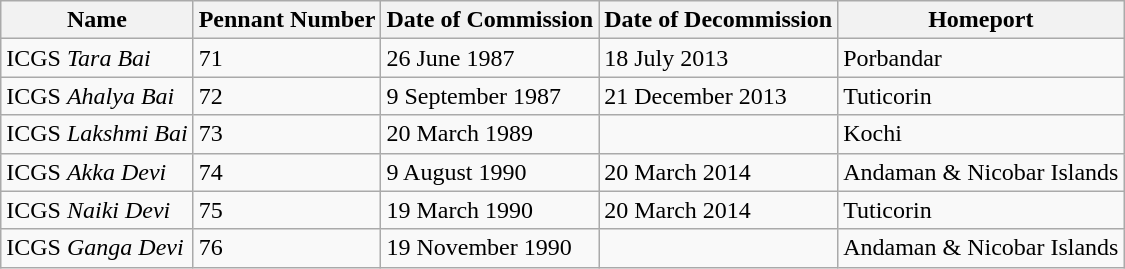<table class="wikitable">
<tr>
<th>Name</th>
<th>Pennant Number</th>
<th>Date of Commission</th>
<th>Date of Decommission</th>
<th>Homeport</th>
</tr>
<tr>
<td>ICGS <em>Tara Bai</em></td>
<td>71</td>
<td>26 June 1987</td>
<td>18 July 2013</td>
<td>Porbandar</td>
</tr>
<tr>
<td>ICGS <em>Ahalya Bai</em></td>
<td>72</td>
<td>9 September 1987</td>
<td>21 December 2013</td>
<td>Tuticorin</td>
</tr>
<tr>
<td>ICGS <em>Lakshmi Bai</em></td>
<td>73</td>
<td>20 March 1989</td>
<td></td>
<td>Kochi</td>
</tr>
<tr>
<td>ICGS <em>Akka Devi</em></td>
<td>74</td>
<td>9 August 1990</td>
<td>20 March 2014</td>
<td>Andaman & Nicobar Islands</td>
</tr>
<tr>
<td>ICGS <em>Naiki Devi</em></td>
<td>75</td>
<td>19 March 1990</td>
<td>20 March 2014</td>
<td>Tuticorin</td>
</tr>
<tr>
<td>ICGS <em>Ganga Devi</em></td>
<td>76</td>
<td>19 November 1990</td>
<td></td>
<td>Andaman & Nicobar Islands</td>
</tr>
</table>
